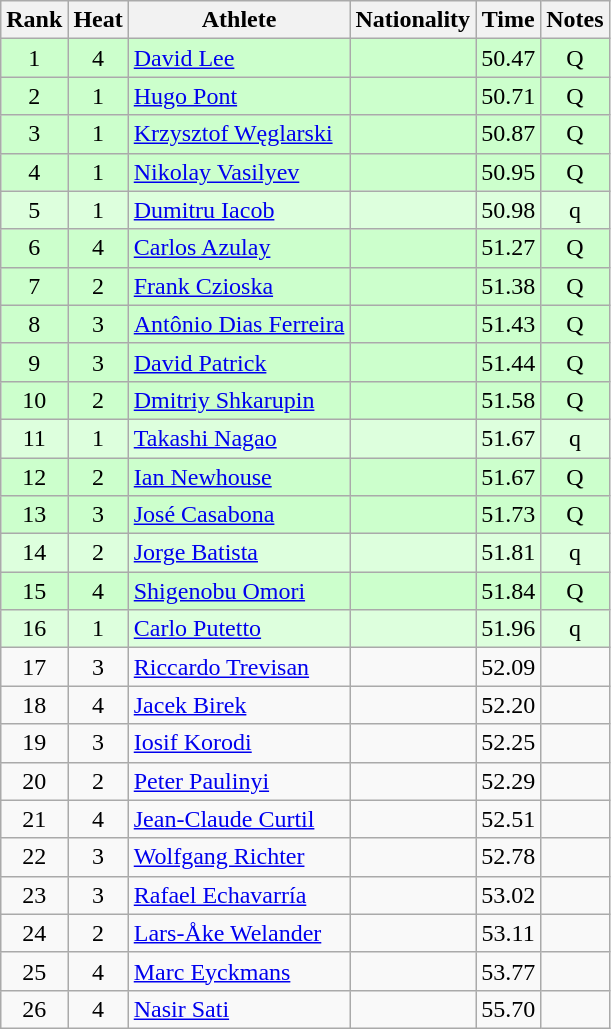<table class="wikitable sortable" style="text-align:center">
<tr>
<th>Rank</th>
<th>Heat</th>
<th>Athlete</th>
<th>Nationality</th>
<th>Time</th>
<th>Notes</th>
</tr>
<tr bgcolor=ccffcc>
<td>1</td>
<td>4</td>
<td align=left><a href='#'>David Lee</a></td>
<td align=left></td>
<td>50.47</td>
<td>Q</td>
</tr>
<tr bgcolor=ccffcc>
<td>2</td>
<td>1</td>
<td align=left><a href='#'>Hugo Pont</a></td>
<td align=left></td>
<td>50.71</td>
<td>Q</td>
</tr>
<tr bgcolor=ccffcc>
<td>3</td>
<td>1</td>
<td align=left><a href='#'>Krzysztof Węglarski</a></td>
<td align=left></td>
<td>50.87</td>
<td>Q</td>
</tr>
<tr bgcolor=ccffcc>
<td>4</td>
<td>1</td>
<td align=left><a href='#'>Nikolay Vasilyev</a></td>
<td align=left></td>
<td>50.95</td>
<td>Q</td>
</tr>
<tr bgcolor=ddffdd>
<td>5</td>
<td>1</td>
<td align=left><a href='#'>Dumitru Iacob</a></td>
<td align=left></td>
<td>50.98</td>
<td>q</td>
</tr>
<tr bgcolor=ccffcc>
<td>6</td>
<td>4</td>
<td align=left><a href='#'>Carlos Azulay</a></td>
<td align=left></td>
<td>51.27</td>
<td>Q</td>
</tr>
<tr bgcolor=ccffcc>
<td>7</td>
<td>2</td>
<td align=left><a href='#'>Frank Czioska</a></td>
<td align=left></td>
<td>51.38</td>
<td>Q</td>
</tr>
<tr bgcolor=ccffcc>
<td>8</td>
<td>3</td>
<td align=left><a href='#'>Antônio Dias Ferreira</a></td>
<td align=left></td>
<td>51.43</td>
<td>Q</td>
</tr>
<tr bgcolor=ccffcc>
<td>9</td>
<td>3</td>
<td align=left><a href='#'>David Patrick</a></td>
<td align=left></td>
<td>51.44</td>
<td>Q</td>
</tr>
<tr bgcolor=ccffcc>
<td>10</td>
<td>2</td>
<td align=left><a href='#'>Dmitriy Shkarupin</a></td>
<td align=left></td>
<td>51.58</td>
<td>Q</td>
</tr>
<tr bgcolor=ddffdd>
<td>11</td>
<td>1</td>
<td align=left><a href='#'>Takashi Nagao</a></td>
<td align=left></td>
<td>51.67</td>
<td>q</td>
</tr>
<tr bgcolor=ccffcc>
<td>12</td>
<td>2</td>
<td align=left><a href='#'>Ian Newhouse</a></td>
<td align=left></td>
<td>51.67</td>
<td>Q</td>
</tr>
<tr bgcolor=ccffcc>
<td>13</td>
<td>3</td>
<td align=left><a href='#'>José Casabona</a></td>
<td align=left></td>
<td>51.73</td>
<td>Q</td>
</tr>
<tr bgcolor=ddffdd>
<td>14</td>
<td>2</td>
<td align=left><a href='#'>Jorge Batista</a></td>
<td align=left></td>
<td>51.81</td>
<td>q</td>
</tr>
<tr bgcolor=ccffcc>
<td>15</td>
<td>4</td>
<td align=left><a href='#'>Shigenobu Omori</a></td>
<td align=left></td>
<td>51.84</td>
<td>Q</td>
</tr>
<tr bgcolor=ddffdd>
<td>16</td>
<td>1</td>
<td align=left><a href='#'>Carlo Putetto</a></td>
<td align=left></td>
<td>51.96</td>
<td>q</td>
</tr>
<tr>
<td>17</td>
<td>3</td>
<td align=left><a href='#'>Riccardo Trevisan</a></td>
<td align=left></td>
<td>52.09</td>
<td></td>
</tr>
<tr>
<td>18</td>
<td>4</td>
<td align=left><a href='#'>Jacek Birek</a></td>
<td align=left></td>
<td>52.20</td>
<td></td>
</tr>
<tr>
<td>19</td>
<td>3</td>
<td align=left><a href='#'>Iosif Korodi</a></td>
<td align=left></td>
<td>52.25</td>
<td></td>
</tr>
<tr>
<td>20</td>
<td>2</td>
<td align=left><a href='#'>Peter Paulinyi</a></td>
<td align=left></td>
<td>52.29</td>
<td></td>
</tr>
<tr>
<td>21</td>
<td>4</td>
<td align=left><a href='#'>Jean-Claude Curtil</a></td>
<td align=left></td>
<td>52.51</td>
<td></td>
</tr>
<tr>
<td>22</td>
<td>3</td>
<td align=left><a href='#'>Wolfgang Richter</a></td>
<td align=left></td>
<td>52.78</td>
<td></td>
</tr>
<tr>
<td>23</td>
<td>3</td>
<td align=left><a href='#'>Rafael Echavarría</a></td>
<td align=left></td>
<td>53.02</td>
<td></td>
</tr>
<tr>
<td>24</td>
<td>2</td>
<td align=left><a href='#'>Lars-Åke Welander</a></td>
<td align=left></td>
<td>53.11</td>
<td></td>
</tr>
<tr>
<td>25</td>
<td>4</td>
<td align=left><a href='#'>Marc Eyckmans</a></td>
<td align=left></td>
<td>53.77</td>
<td></td>
</tr>
<tr>
<td>26</td>
<td>4</td>
<td align=left><a href='#'>Nasir Sati</a></td>
<td align=left></td>
<td>55.70</td>
<td></td>
</tr>
</table>
